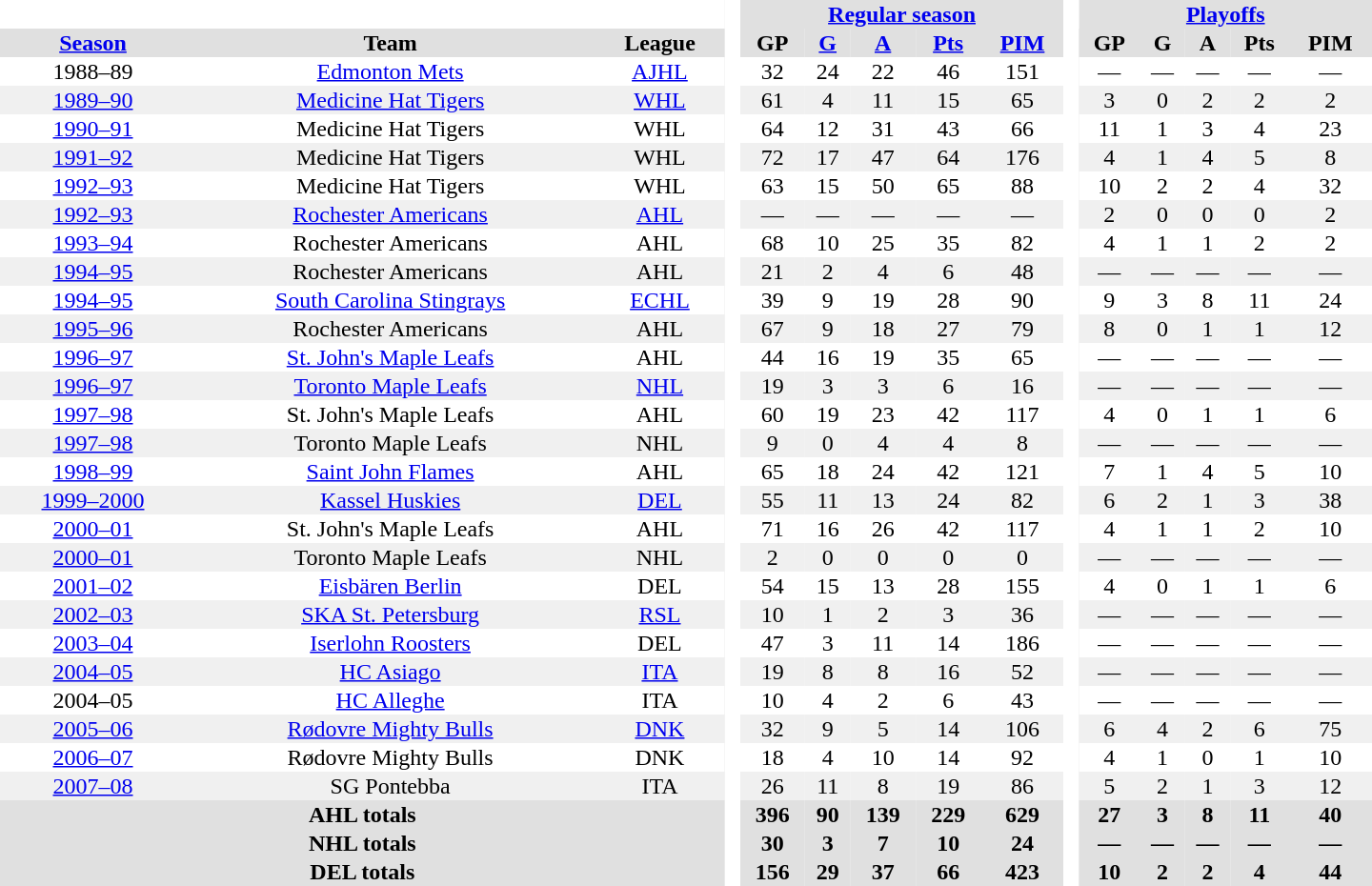<table border="0" cellpadding="1" cellspacing="0" style="text-align:center; width:60em">
<tr bgcolor="#e0e0e0">
<th colspan="3" bgcolor="#ffffff"> </th>
<th rowspan="100" bgcolor="#ffffff"> </th>
<th colspan="5"><a href='#'>Regular season</a></th>
<th rowspan="100" bgcolor="#ffffff"> </th>
<th colspan="5"><a href='#'>Playoffs</a></th>
</tr>
<tr bgcolor="#e0e0e0">
<th><a href='#'>Season</a></th>
<th>Team</th>
<th>League</th>
<th>GP</th>
<th><a href='#'>G</a></th>
<th><a href='#'>A</a></th>
<th><a href='#'>Pts</a></th>
<th><a href='#'>PIM</a></th>
<th>GP</th>
<th>G</th>
<th>A</th>
<th>Pts</th>
<th>PIM</th>
</tr>
<tr>
<td>1988–89</td>
<td><a href='#'>Edmonton Mets</a></td>
<td><a href='#'>AJHL</a></td>
<td>32</td>
<td>24</td>
<td>22</td>
<td>46</td>
<td>151</td>
<td>—</td>
<td>—</td>
<td>—</td>
<td>—</td>
<td>—</td>
</tr>
<tr bgcolor="#f0f0f0">
<td><a href='#'>1989–90</a></td>
<td><a href='#'>Medicine Hat Tigers</a></td>
<td><a href='#'>WHL</a></td>
<td>61</td>
<td>4</td>
<td>11</td>
<td>15</td>
<td>65</td>
<td>3</td>
<td>0</td>
<td>2</td>
<td>2</td>
<td>2</td>
</tr>
<tr>
<td><a href='#'>1990–91</a></td>
<td>Medicine Hat Tigers</td>
<td>WHL</td>
<td>64</td>
<td>12</td>
<td>31</td>
<td>43</td>
<td>66</td>
<td>11</td>
<td>1</td>
<td>3</td>
<td>4</td>
<td>23</td>
</tr>
<tr bgcolor="#f0f0f0">
<td><a href='#'>1991–92</a></td>
<td>Medicine Hat Tigers</td>
<td>WHL</td>
<td>72</td>
<td>17</td>
<td>47</td>
<td>64</td>
<td>176</td>
<td>4</td>
<td>1</td>
<td>4</td>
<td>5</td>
<td>8</td>
</tr>
<tr>
<td><a href='#'>1992–93</a></td>
<td>Medicine Hat Tigers</td>
<td>WHL</td>
<td>63</td>
<td>15</td>
<td>50</td>
<td>65</td>
<td>88</td>
<td>10</td>
<td>2</td>
<td>2</td>
<td>4</td>
<td>32</td>
</tr>
<tr bgcolor="#f0f0f0">
<td><a href='#'>1992–93</a></td>
<td><a href='#'>Rochester Americans</a></td>
<td><a href='#'>AHL</a></td>
<td>—</td>
<td>—</td>
<td>—</td>
<td>—</td>
<td>—</td>
<td>2</td>
<td>0</td>
<td>0</td>
<td>0</td>
<td>2</td>
</tr>
<tr>
<td><a href='#'>1993–94</a></td>
<td>Rochester Americans</td>
<td>AHL</td>
<td>68</td>
<td>10</td>
<td>25</td>
<td>35</td>
<td>82</td>
<td>4</td>
<td>1</td>
<td>1</td>
<td>2</td>
<td>2</td>
</tr>
<tr bgcolor="#f0f0f0">
<td><a href='#'>1994–95</a></td>
<td>Rochester Americans</td>
<td>AHL</td>
<td>21</td>
<td>2</td>
<td>4</td>
<td>6</td>
<td>48</td>
<td>—</td>
<td>—</td>
<td>—</td>
<td>—</td>
<td>—</td>
</tr>
<tr>
<td><a href='#'>1994–95</a></td>
<td><a href='#'>South Carolina Stingrays</a></td>
<td><a href='#'>ECHL</a></td>
<td>39</td>
<td>9</td>
<td>19</td>
<td>28</td>
<td>90</td>
<td>9</td>
<td>3</td>
<td>8</td>
<td>11</td>
<td>24</td>
</tr>
<tr bgcolor="#f0f0f0">
<td><a href='#'>1995–96</a></td>
<td>Rochester Americans</td>
<td>AHL</td>
<td>67</td>
<td>9</td>
<td>18</td>
<td>27</td>
<td>79</td>
<td>8</td>
<td>0</td>
<td>1</td>
<td>1</td>
<td>12</td>
</tr>
<tr>
<td><a href='#'>1996–97</a></td>
<td><a href='#'>St. John's Maple Leafs</a></td>
<td>AHL</td>
<td>44</td>
<td>16</td>
<td>19</td>
<td>35</td>
<td>65</td>
<td>—</td>
<td>—</td>
<td>—</td>
<td>—</td>
<td>—</td>
</tr>
<tr bgcolor="#f0f0f0">
<td><a href='#'>1996–97</a></td>
<td><a href='#'>Toronto Maple Leafs</a></td>
<td><a href='#'>NHL</a></td>
<td>19</td>
<td>3</td>
<td>3</td>
<td>6</td>
<td>16</td>
<td>—</td>
<td>—</td>
<td>—</td>
<td>—</td>
<td>—</td>
</tr>
<tr>
<td><a href='#'>1997–98</a></td>
<td>St. John's Maple Leafs</td>
<td>AHL</td>
<td>60</td>
<td>19</td>
<td>23</td>
<td>42</td>
<td>117</td>
<td>4</td>
<td>0</td>
<td>1</td>
<td>1</td>
<td>6</td>
</tr>
<tr bgcolor="#f0f0f0">
<td><a href='#'>1997–98</a></td>
<td>Toronto Maple Leafs</td>
<td>NHL</td>
<td>9</td>
<td>0</td>
<td>4</td>
<td>4</td>
<td>8</td>
<td>—</td>
<td>—</td>
<td>—</td>
<td>—</td>
<td>—</td>
</tr>
<tr>
<td><a href='#'>1998–99</a></td>
<td><a href='#'>Saint John Flames</a></td>
<td>AHL</td>
<td>65</td>
<td>18</td>
<td>24</td>
<td>42</td>
<td>121</td>
<td>7</td>
<td>1</td>
<td>4</td>
<td>5</td>
<td>10</td>
</tr>
<tr bgcolor="#f0f0f0">
<td><a href='#'>1999–2000</a></td>
<td><a href='#'>Kassel Huskies</a></td>
<td><a href='#'>DEL</a></td>
<td>55</td>
<td>11</td>
<td>13</td>
<td>24</td>
<td>82</td>
<td>6</td>
<td>2</td>
<td>1</td>
<td>3</td>
<td>38</td>
</tr>
<tr>
<td><a href='#'>2000–01</a></td>
<td>St. John's Maple Leafs</td>
<td>AHL</td>
<td>71</td>
<td>16</td>
<td>26</td>
<td>42</td>
<td>117</td>
<td>4</td>
<td>1</td>
<td>1</td>
<td>2</td>
<td>10</td>
</tr>
<tr bgcolor="#f0f0f0">
<td><a href='#'>2000–01</a></td>
<td>Toronto Maple Leafs</td>
<td>NHL</td>
<td>2</td>
<td>0</td>
<td>0</td>
<td>0</td>
<td>0</td>
<td>—</td>
<td>—</td>
<td>—</td>
<td>—</td>
<td>—</td>
</tr>
<tr>
<td><a href='#'>2001–02</a></td>
<td><a href='#'>Eisbären Berlin</a></td>
<td>DEL</td>
<td>54</td>
<td>15</td>
<td>13</td>
<td>28</td>
<td>155</td>
<td>4</td>
<td>0</td>
<td>1</td>
<td>1</td>
<td>6</td>
</tr>
<tr bgcolor="#f0f0f0">
<td><a href='#'>2002–03</a></td>
<td><a href='#'>SKA St. Petersburg</a></td>
<td><a href='#'>RSL</a></td>
<td>10</td>
<td>1</td>
<td>2</td>
<td>3</td>
<td>36</td>
<td>—</td>
<td>—</td>
<td>—</td>
<td>—</td>
<td>—</td>
</tr>
<tr>
<td><a href='#'>2003–04</a></td>
<td><a href='#'>Iserlohn Roosters</a></td>
<td>DEL</td>
<td>47</td>
<td>3</td>
<td>11</td>
<td>14</td>
<td>186</td>
<td>—</td>
<td>—</td>
<td>—</td>
<td>—</td>
<td>—</td>
</tr>
<tr bgcolor="#f0f0f0">
<td><a href='#'>2004–05</a></td>
<td><a href='#'>HC Asiago</a></td>
<td><a href='#'>ITA</a></td>
<td>19</td>
<td>8</td>
<td>8</td>
<td>16</td>
<td>52</td>
<td>—</td>
<td>—</td>
<td>—</td>
<td>—</td>
<td>—</td>
</tr>
<tr>
<td>2004–05</td>
<td><a href='#'>HC Alleghe</a></td>
<td>ITA</td>
<td>10</td>
<td>4</td>
<td>2</td>
<td>6</td>
<td>43</td>
<td>—</td>
<td>—</td>
<td>—</td>
<td>—</td>
<td>—</td>
</tr>
<tr bgcolor="#f0f0f0">
<td><a href='#'>2005–06</a></td>
<td><a href='#'>Rødovre Mighty Bulls</a></td>
<td><a href='#'>DNK</a></td>
<td>32</td>
<td>9</td>
<td>5</td>
<td>14</td>
<td>106</td>
<td>6</td>
<td>4</td>
<td>2</td>
<td>6</td>
<td>75</td>
</tr>
<tr>
<td><a href='#'>2006–07</a></td>
<td>Rødovre Mighty Bulls</td>
<td>DNK</td>
<td>18</td>
<td>4</td>
<td>10</td>
<td>14</td>
<td>92</td>
<td>4</td>
<td>1</td>
<td>0</td>
<td>1</td>
<td>10</td>
</tr>
<tr bgcolor="#f0f0f0">
<td><a href='#'>2007–08</a></td>
<td>SG Pontebba</td>
<td>ITA</td>
<td>26</td>
<td>11</td>
<td>8</td>
<td>19</td>
<td>86</td>
<td>5</td>
<td>2</td>
<td>1</td>
<td>3</td>
<td>12</td>
</tr>
<tr bgcolor="#e0e0e0">
<th colspan="3">AHL totals</th>
<th>396</th>
<th>90</th>
<th>139</th>
<th>229</th>
<th>629</th>
<th>27</th>
<th>3</th>
<th>8</th>
<th>11</th>
<th>40</th>
</tr>
<tr bgcolor="#e0e0e0">
<th colspan="3">NHL totals</th>
<th>30</th>
<th>3</th>
<th>7</th>
<th>10</th>
<th>24</th>
<th>—</th>
<th>—</th>
<th>—</th>
<th>—</th>
<th>—</th>
</tr>
<tr bgcolor="#e0e0e0">
<th colspan="3">DEL totals</th>
<th>156</th>
<th>29</th>
<th>37</th>
<th>66</th>
<th>423</th>
<th>10</th>
<th>2</th>
<th>2</th>
<th>4</th>
<th>44</th>
</tr>
</table>
